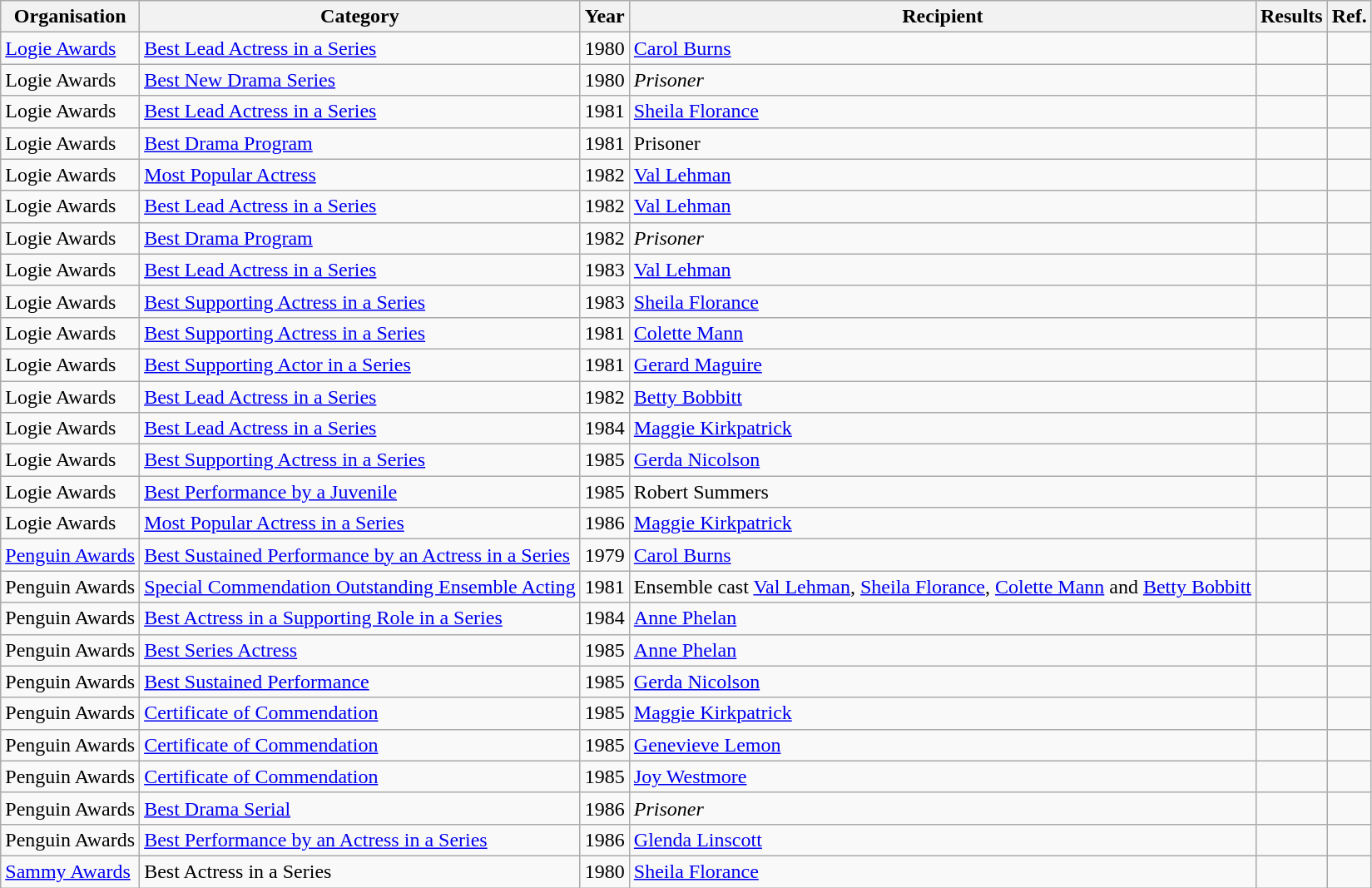<table class="wikitable">
<tr>
<th>Organisation</th>
<th>Category</th>
<th>Year</th>
<th>Recipient</th>
<th>Results</th>
<th>Ref.</th>
</tr>
<tr>
<td><a href='#'>Logie Awards</a></td>
<td><a href='#'>Best Lead Actress in a Series</a></td>
<td>1980</td>
<td><a href='#'>Carol Burns</a></td>
<td></td>
<td></td>
</tr>
<tr>
<td>Logie Awards</td>
<td><a href='#'>Best New Drama Series</a></td>
<td>1980</td>
<td><em>Prisoner</em></td>
<td></td>
<td></td>
</tr>
<tr>
<td>Logie Awards</td>
<td><a href='#'>Best Lead Actress in a Series</a></td>
<td>1981</td>
<td><a href='#'>Sheila Florance</a></td>
<td></td>
<td></td>
</tr>
<tr>
<td>Logie Awards</td>
<td><a href='#'>Best Drama Program</a></td>
<td>1981</td>
<td>Prisoner</td>
<td></td>
<td></td>
</tr>
<tr>
<td>Logie Awards</td>
<td><a href='#'>Most Popular Actress</a></td>
<td>1982</td>
<td><a href='#'>Val Lehman</a></td>
<td></td>
<td></td>
</tr>
<tr>
<td>Logie Awards</td>
<td><a href='#'>Best Lead Actress in a Series</a></td>
<td>1982</td>
<td><a href='#'>Val Lehman</a></td>
<td></td>
<td></td>
</tr>
<tr>
<td>Logie Awards</td>
<td><a href='#'>Best Drama Program</a></td>
<td>1982</td>
<td><em>Prisoner</em></td>
<td></td>
<td></td>
</tr>
<tr>
<td>Logie Awards</td>
<td><a href='#'>Best Lead Actress in a Series</a></td>
<td>1983</td>
<td><a href='#'>Val Lehman</a></td>
<td></td>
<td></td>
</tr>
<tr>
<td>Logie Awards</td>
<td><a href='#'>Best Supporting Actress in a Series</a></td>
<td>1983</td>
<td><a href='#'>Sheila Florance</a></td>
<td></td>
<td></td>
</tr>
<tr>
<td>Logie Awards</td>
<td><a href='#'>Best Supporting Actress in a Series</a></td>
<td>1981</td>
<td><a href='#'>Colette Mann</a></td>
<td></td>
<td></td>
</tr>
<tr>
<td>Logie Awards</td>
<td><a href='#'>Best Supporting Actor in a Series</a></td>
<td>1981</td>
<td><a href='#'>Gerard Maguire</a></td>
<td></td>
<td></td>
</tr>
<tr>
<td>Logie Awards</td>
<td><a href='#'>Best Lead Actress in a Series</a></td>
<td>1982</td>
<td><a href='#'>Betty Bobbitt</a></td>
<td></td>
<td></td>
</tr>
<tr>
<td>Logie Awards</td>
<td><a href='#'>Best Lead Actress in a Series</a></td>
<td>1984</td>
<td><a href='#'>Maggie Kirkpatrick</a></td>
<td></td>
<td></td>
</tr>
<tr>
<td>Logie Awards</td>
<td><a href='#'>Best Supporting Actress in a Series</a></td>
<td>1985</td>
<td><a href='#'>Gerda Nicolson</a></td>
<td></td>
<td></td>
</tr>
<tr>
<td>Logie Awards</td>
<td><a href='#'>Best Performance by a Juvenile</a></td>
<td>1985</td>
<td>Robert Summers</td>
<td></td>
<td></td>
</tr>
<tr>
<td>Logie Awards</td>
<td><a href='#'>Most Popular Actress in a Series</a></td>
<td>1986</td>
<td><a href='#'>Maggie Kirkpatrick</a></td>
<td></td>
<td></td>
</tr>
<tr>
<td><a href='#'>Penguin Awards</a></td>
<td><a href='#'>Best Sustained Performance by an Actress in a Series</a></td>
<td>1979</td>
<td><a href='#'>Carol Burns</a></td>
<td></td>
<td></td>
</tr>
<tr>
<td>Penguin Awards</td>
<td><a href='#'>Special Commendation Outstanding Ensemble Acting</a></td>
<td>1981</td>
<td>Ensemble cast <a href='#'>Val Lehman</a>, <a href='#'>Sheila Florance</a>, <a href='#'>Colette Mann</a> and <a href='#'>Betty Bobbitt</a></td>
<td></td>
<td></td>
</tr>
<tr>
<td>Penguin Awards</td>
<td><a href='#'>Best Actress in a Supporting Role in a Series</a></td>
<td>1984</td>
<td><a href='#'>Anne Phelan</a></td>
<td></td>
<td></td>
</tr>
<tr>
<td>Penguin Awards</td>
<td><a href='#'>Best Series Actress</a></td>
<td>1985</td>
<td><a href='#'>Anne Phelan</a></td>
<td></td>
<td></td>
</tr>
<tr>
<td>Penguin Awards</td>
<td><a href='#'>Best Sustained Performance</a></td>
<td>1985</td>
<td><a href='#'>Gerda Nicolson</a></td>
<td></td>
<td></td>
</tr>
<tr>
<td>Penguin Awards</td>
<td><a href='#'>Certificate of Commendation</a></td>
<td>1985</td>
<td><a href='#'>Maggie Kirkpatrick</a></td>
<td></td>
<td></td>
</tr>
<tr>
<td>Penguin Awards</td>
<td><a href='#'>Certificate of Commendation</a></td>
<td>1985</td>
<td><a href='#'>Genevieve Lemon</a></td>
<td></td>
<td></td>
</tr>
<tr>
<td>Penguin Awards</td>
<td><a href='#'>Certificate of Commendation</a></td>
<td>1985</td>
<td><a href='#'>Joy Westmore</a></td>
<td></td>
<td></td>
</tr>
<tr>
<td>Penguin Awards</td>
<td><a href='#'>Best Drama Serial</a></td>
<td>1986</td>
<td><em>Prisoner</em></td>
<td></td>
<td></td>
</tr>
<tr>
<td>Penguin Awards</td>
<td><a href='#'>Best Performance by an Actress in a Series</a></td>
<td>1986</td>
<td><a href='#'>Glenda Linscott</a></td>
<td></td>
<td></td>
</tr>
<tr>
<td><a href='#'>Sammy Awards</a></td>
<td>Best Actress in a Series</td>
<td>1980</td>
<td><a href='#'>Sheila Florance</a></td>
<td></td>
<td></td>
</tr>
</table>
